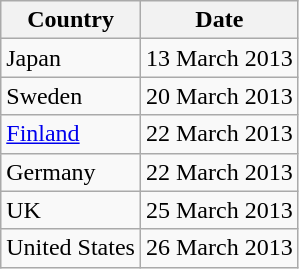<table class="wikitable">
<tr>
<th>Country</th>
<th>Date</th>
</tr>
<tr>
<td>Japan</td>
<td>13 March 2013</td>
</tr>
<tr>
<td>Sweden</td>
<td>20 March 2013</td>
</tr>
<tr>
<td><a href='#'>Finland</a></td>
<td>22 March 2013</td>
</tr>
<tr>
<td>Germany</td>
<td>22 March 2013</td>
</tr>
<tr>
<td>UK</td>
<td>25 March 2013</td>
</tr>
<tr>
<td>United States</td>
<td>26 March 2013</td>
</tr>
</table>
